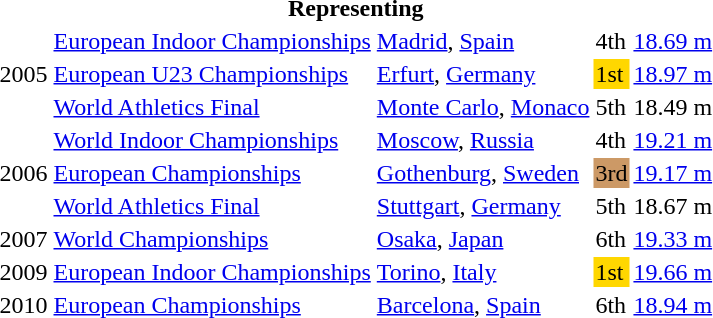<table>
<tr>
<th colspan="5">Representing </th>
</tr>
<tr>
<td rowspan=3>2005</td>
<td><a href='#'>European Indoor Championships</a></td>
<td><a href='#'>Madrid</a>, <a href='#'>Spain</a></td>
<td>4th</td>
<td><a href='#'>18.69 m</a></td>
</tr>
<tr>
<td><a href='#'>European U23 Championships</a></td>
<td><a href='#'>Erfurt</a>, <a href='#'>Germany</a></td>
<td bgcolor=gold>1st</td>
<td><a href='#'>18.97 m</a></td>
</tr>
<tr>
<td><a href='#'>World Athletics Final</a></td>
<td><a href='#'>Monte Carlo</a>, <a href='#'>Monaco</a></td>
<td>5th</td>
<td>18.49 m</td>
</tr>
<tr>
<td rowspan=3>2006</td>
<td><a href='#'>World Indoor Championships</a></td>
<td><a href='#'>Moscow</a>, <a href='#'>Russia</a></td>
<td>4th</td>
<td><a href='#'>19.21 m</a></td>
</tr>
<tr>
<td><a href='#'>European Championships</a></td>
<td><a href='#'>Gothenburg</a>, <a href='#'>Sweden</a></td>
<td bgcolor="cc9966">3rd</td>
<td><a href='#'>19.17 m</a></td>
</tr>
<tr>
<td><a href='#'>World Athletics Final</a></td>
<td><a href='#'>Stuttgart</a>, <a href='#'>Germany</a></td>
<td>5th</td>
<td>18.67 m</td>
</tr>
<tr>
<td>2007</td>
<td><a href='#'>World Championships</a></td>
<td><a href='#'>Osaka</a>, <a href='#'>Japan</a></td>
<td>6th</td>
<td><a href='#'>19.33 m</a></td>
</tr>
<tr>
<td>2009</td>
<td><a href='#'>European Indoor Championships</a></td>
<td><a href='#'>Torino</a>, <a href='#'>Italy</a></td>
<td bgcolor="gold">1st</td>
<td><a href='#'>19.66 m</a></td>
</tr>
<tr>
<td>2010</td>
<td><a href='#'>European Championships</a></td>
<td><a href='#'>Barcelona</a>, <a href='#'>Spain</a></td>
<td>6th</td>
<td><a href='#'>18.94 m</a></td>
</tr>
</table>
